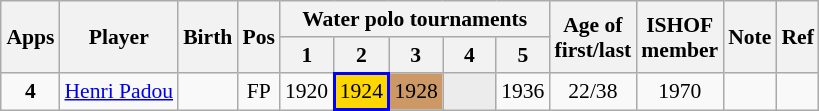<table class="wikitable sortable" style="text-align: center; font-size: 90%; margin-left: 1em;">
<tr>
<th rowspan="2">Apps</th>
<th rowspan="2">Player</th>
<th rowspan="2">Birth</th>
<th rowspan="2">Pos</th>
<th colspan="5">Water polo tournaments</th>
<th rowspan="2">Age of<br>first/last</th>
<th rowspan="2">ISHOF<br>member</th>
<th rowspan="2">Note</th>
<th rowspan="2" class="unsortable">Ref</th>
</tr>
<tr>
<th>1</th>
<th style="width: 2em;" class="unsortable">2</th>
<th style="width: 2em;" class="unsortable">3</th>
<th style="width: 2em;" class="unsortable">4</th>
<th style="width: 2em;" class="unsortable">5</th>
</tr>
<tr>
<td><strong>4</strong></td>
<td style="text-align: left;" data-sort-value="Padou, Henri"><a href='#'>Henri Padou</a></td>
<td></td>
<td>FP</td>
<td>1920</td>
<td style="border: 2px solid blue; background-color: gold;">1924</td>
<td style="background-color: #cc9966;">1928</td>
<td style="background-color: #ececec;"></td>
<td>1936</td>
<td>22/38</td>
<td>1970</td>
<td style="text-align: left;"></td>
<td></td>
</tr>
</table>
